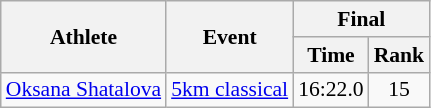<table class="wikitable" style="font-size:90%;">
<tr>
<th rowspan="2">Athlete</th>
<th rowspan="2">Event</th>
<th colspan="2">Final</th>
</tr>
<tr>
<th>Time</th>
<th>Rank</th>
</tr>
<tr>
<td rowspan="1"><a href='#'>Oksana Shatalova</a></td>
<td><a href='#'>5km classical</a></td>
<td align="center">16:22.0</td>
<td align="center">15</td>
</tr>
</table>
